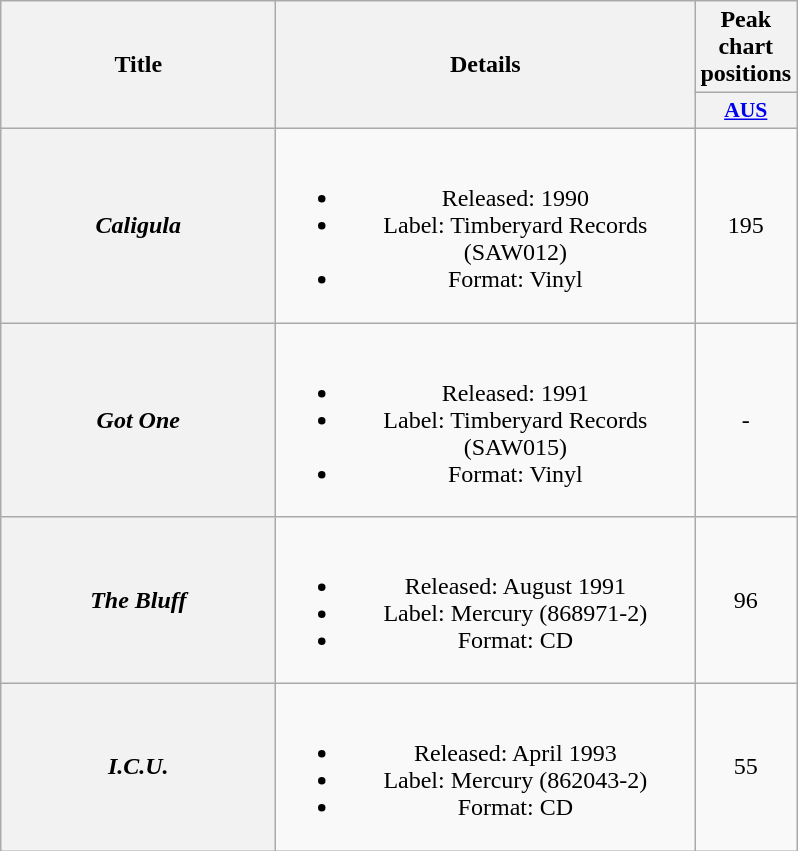<table class="wikitable plainrowheaders" style="text-align:center;" border="1">
<tr>
<th scope="col" rowspan="2" style="width:11em;">Title</th>
<th scope="col" rowspan="2" style="width:17em;">Details</th>
<th scope="col" colspan="1">Peak chart positions</th>
</tr>
<tr>
<th scope="col" style="width:3em;font-size:90%;"><a href='#'>AUS</a><br></th>
</tr>
<tr>
<th scope="row"><em>Caligula</em></th>
<td><br><ul><li>Released: 1990</li><li>Label: Timberyard Records (SAW012)</li><li>Format: Vinyl</li></ul></td>
<td>195</td>
</tr>
<tr>
<th scope="row"><em>Got One</em></th>
<td><br><ul><li>Released: 1991</li><li>Label: Timberyard Records (SAW015)</li><li>Format: Vinyl</li></ul></td>
<td>-</td>
</tr>
<tr>
<th scope="row"><em>The Bluff</em></th>
<td><br><ul><li>Released: August 1991</li><li>Label: Mercury (868971-2)</li><li>Format: CD</li></ul></td>
<td>96</td>
</tr>
<tr>
<th scope="row"><em>I.C.U.</em></th>
<td><br><ul><li>Released: April 1993</li><li>Label: Mercury (862043-2)</li><li>Format: CD</li></ul></td>
<td>55</td>
</tr>
</table>
